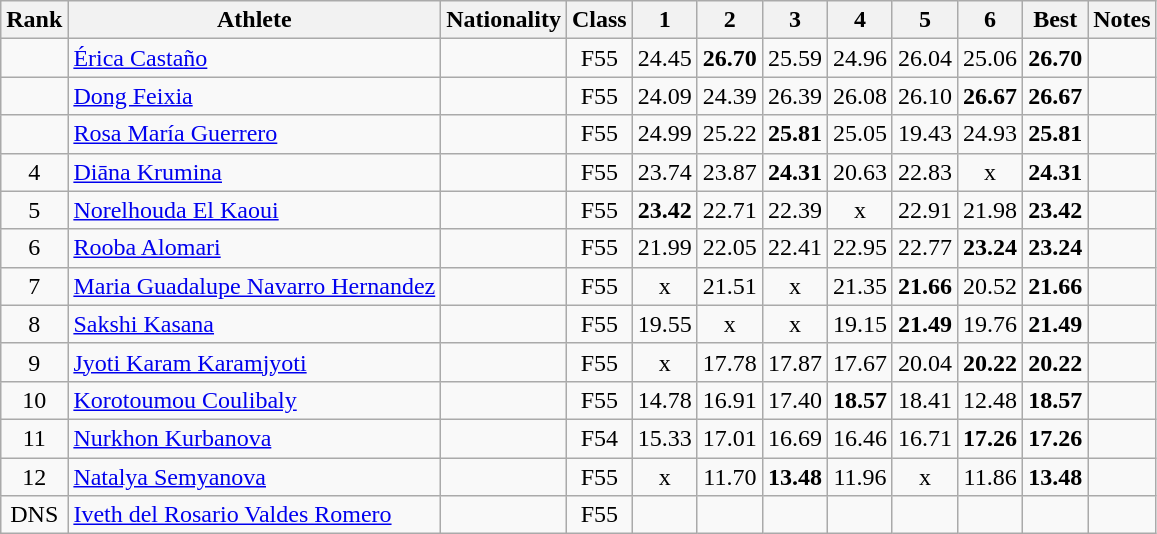<table class="wikitable sortable" style="text-align:center">
<tr>
<th>Rank</th>
<th>Athlete</th>
<th>Nationality</th>
<th>Class</th>
<th>1</th>
<th>2</th>
<th>3</th>
<th>4</th>
<th>5</th>
<th>6</th>
<th>Best</th>
<th>Notes</th>
</tr>
<tr>
<td></td>
<td align="left"><a href='#'>Érica Castaño</a></td>
<td align="left"></td>
<td>F55</td>
<td>24.45</td>
<td><strong>26.70</strong></td>
<td>25.59</td>
<td>24.96</td>
<td>26.04</td>
<td>25.06</td>
<td><strong>26.70</strong></td>
<td></td>
</tr>
<tr>
<td></td>
<td align="left"><a href='#'>Dong Feixia</a></td>
<td align="left"></td>
<td>F55</td>
<td>24.09</td>
<td>24.39</td>
<td>26.39</td>
<td>26.08</td>
<td>26.10</td>
<td><strong>26.67</strong></td>
<td><strong>26.67</strong></td>
<td></td>
</tr>
<tr>
<td></td>
<td align="left"><a href='#'>Rosa María Guerrero</a></td>
<td align="left"></td>
<td>F55</td>
<td>24.99</td>
<td>25.22</td>
<td><strong>25.81</strong></td>
<td>25.05</td>
<td>19.43</td>
<td>24.93</td>
<td><strong>25.81</strong></td>
<td></td>
</tr>
<tr>
<td>4</td>
<td align="left"><a href='#'>Diāna Krumina</a></td>
<td align="left"></td>
<td>F55</td>
<td>23.74</td>
<td>23.87</td>
<td><strong>24.31</strong></td>
<td>20.63</td>
<td>22.83</td>
<td>x</td>
<td><strong>24.31</strong></td>
<td></td>
</tr>
<tr>
<td>5</td>
<td align="left"><a href='#'>Norelhouda El Kaoui</a></td>
<td align="left"></td>
<td>F55</td>
<td><strong>23.42</strong></td>
<td>22.71</td>
<td>22.39</td>
<td>x</td>
<td>22.91</td>
<td>21.98</td>
<td><strong>23.42</strong></td>
<td></td>
</tr>
<tr>
<td>6</td>
<td align="left"><a href='#'>Rooba Alomari</a></td>
<td align="left"></td>
<td>F55</td>
<td>21.99</td>
<td>22.05</td>
<td>22.41</td>
<td>22.95</td>
<td>22.77</td>
<td><strong>23.24</strong></td>
<td><strong>23.24</strong></td>
<td></td>
</tr>
<tr>
<td>7</td>
<td align="left"><a href='#'>Maria Guadalupe Navarro Hernandez</a></td>
<td align="left"></td>
<td>F55</td>
<td>x</td>
<td>21.51</td>
<td>x</td>
<td>21.35</td>
<td><strong>21.66</strong></td>
<td>20.52</td>
<td><strong>21.66</strong></td>
<td></td>
</tr>
<tr>
<td>8</td>
<td align="left"><a href='#'>Sakshi Kasana</a></td>
<td align="left"></td>
<td>F55</td>
<td>19.55</td>
<td>x</td>
<td>x</td>
<td>19.15</td>
<td><strong>21.49</strong></td>
<td>19.76</td>
<td><strong>21.49</strong></td>
<td></td>
</tr>
<tr>
<td>9</td>
<td align="left"><a href='#'>Jyoti Karam Karamjyoti</a></td>
<td align="left"></td>
<td>F55</td>
<td>x</td>
<td>17.78</td>
<td>17.87</td>
<td>17.67</td>
<td>20.04</td>
<td><strong>20.22</strong></td>
<td><strong>20.22</strong></td>
<td></td>
</tr>
<tr>
<td>10</td>
<td align="left"><a href='#'>Korotoumou Coulibaly</a></td>
<td align="left"></td>
<td>F55</td>
<td>14.78</td>
<td>16.91</td>
<td>17.40</td>
<td><strong>18.57</strong></td>
<td>18.41</td>
<td>12.48</td>
<td><strong>18.57</strong></td>
<td></td>
</tr>
<tr>
<td>11</td>
<td align="left"><a href='#'>Nurkhon Kurbanova</a></td>
<td align="left"></td>
<td>F54</td>
<td>15.33</td>
<td>17.01</td>
<td>16.69</td>
<td>16.46</td>
<td>16.71</td>
<td><strong>17.26</strong></td>
<td><strong>17.26</strong></td>
<td></td>
</tr>
<tr>
<td>12</td>
<td align="left"><a href='#'>Natalya Semyanova</a></td>
<td align="left"></td>
<td>F55</td>
<td>x</td>
<td>11.70</td>
<td><strong>13.48</strong></td>
<td>11.96</td>
<td>x</td>
<td>11.86</td>
<td><strong>13.48</strong></td>
<td></td>
</tr>
<tr>
<td>DNS</td>
<td align="left"><a href='#'>Iveth del Rosario Valdes Romero</a></td>
<td align="left"></td>
<td>F55</td>
<td></td>
<td></td>
<td></td>
<td></td>
<td></td>
<td></td>
<td></td>
<td></td>
</tr>
</table>
